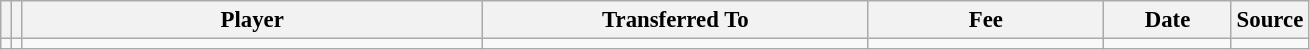<table class="wikitable plainrowheaders sortable" style="font-size:95%">
<tr>
<th></th>
<th></th>
<th scope="col" style="width:300px;">Player</th>
<th scope="col" style="width:250px;">Transferred To</th>
<th scope="col" style="width:150px;">Fee</th>
<th scope="col" style="width:78px;">Date</th>
<th>Source</th>
</tr>
<tr>
<td align=center></td>
<td align=center></td>
<td></td>
<td></td>
<td align=center></td>
<td align=center></td>
<td align=center></td>
</tr>
</table>
